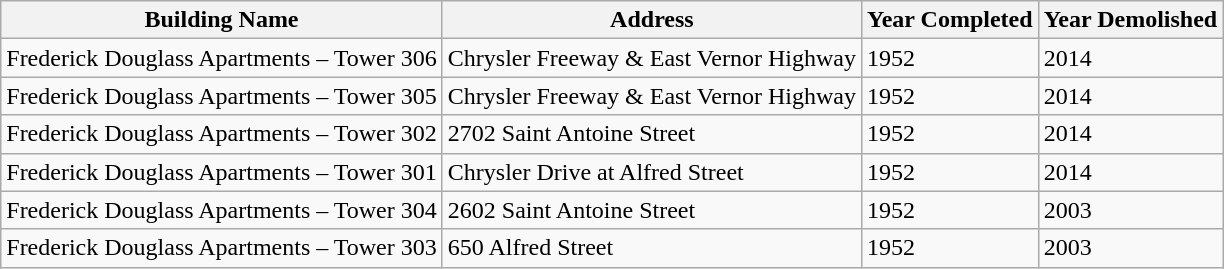<table class="wikitable">
<tr>
<th>Building Name</th>
<th>Address</th>
<th>Year Completed</th>
<th>Year Demolished</th>
</tr>
<tr>
<td>Frederick Douglass Apartments – Tower 306</td>
<td>Chrysler Freeway & East Vernor Highway</td>
<td>1952</td>
<td>2014</td>
</tr>
<tr>
<td>Frederick Douglass Apartments – Tower 305</td>
<td>Chrysler Freeway & East Vernor Highway</td>
<td>1952</td>
<td>2014</td>
</tr>
<tr>
<td>Frederick Douglass Apartments – Tower 302</td>
<td>2702 Saint Antoine Street</td>
<td>1952</td>
<td>2014</td>
</tr>
<tr>
<td>Frederick Douglass Apartments – Tower 301</td>
<td>Chrysler Drive at Alfred Street</td>
<td>1952</td>
<td>2014</td>
</tr>
<tr>
<td>Frederick Douglass Apartments – Tower 304</td>
<td>2602 Saint Antoine Street</td>
<td>1952</td>
<td>2003</td>
</tr>
<tr>
<td>Frederick Douglass Apartments – Tower 303</td>
<td>650 Alfred Street</td>
<td>1952</td>
<td>2003</td>
</tr>
</table>
